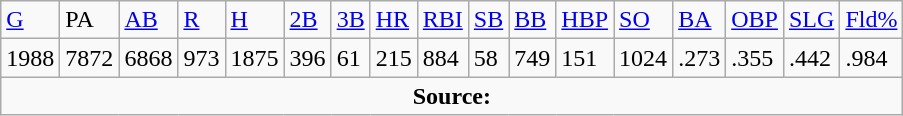<table class="wikitable">
<tr>
<td><a href='#'>G</a></td>
<td>PA</td>
<td><a href='#'>AB</a></td>
<td><a href='#'>R</a></td>
<td><a href='#'>H</a></td>
<td><a href='#'>2B</a></td>
<td><a href='#'>3B</a></td>
<td><a href='#'>HR</a></td>
<td><a href='#'>RBI</a></td>
<td><a href='#'>SB</a></td>
<td><a href='#'>BB</a></td>
<td><a href='#'>HBP</a></td>
<td><a href='#'>SO</a></td>
<td><a href='#'>BA</a></td>
<td><a href='#'>OBP</a></td>
<td><a href='#'>SLG</a></td>
<td><a href='#'>Fld%</a></td>
</tr>
<tr>
<td>1988</td>
<td>7872</td>
<td>6868</td>
<td>973</td>
<td>1875</td>
<td>396</td>
<td>61</td>
<td>215</td>
<td>884</td>
<td>58</td>
<td>749</td>
<td>151</td>
<td>1024</td>
<td>.273</td>
<td>.355</td>
<td>.442</td>
<td>.984</td>
</tr>
<tr>
<td colspan="17" style="text-align: center;"><strong>Source:</strong></td>
</tr>
</table>
